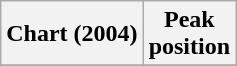<table class="wikitable sortable plainrowheaders">
<tr>
<th>Chart (2004)</th>
<th>Peak<br>position</th>
</tr>
<tr>
</tr>
</table>
